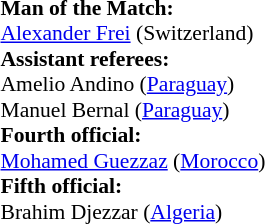<table width=50% style="font-size: 90%">
<tr>
<td><br><strong>Man of the Match:</strong>
<br><a href='#'>Alexander Frei</a> (Switzerland)<br><strong>Assistant referees:</strong>
<br>Amelio Andino (<a href='#'>Paraguay</a>)
<br>Manuel Bernal (<a href='#'>Paraguay</a>)
<br><strong>Fourth official:</strong>
<br><a href='#'>Mohamed Guezzaz</a> (<a href='#'>Morocco</a>)
<br><strong>Fifth official:</strong>
<br>Brahim Djezzar (<a href='#'>Algeria</a>)</td>
</tr>
</table>
